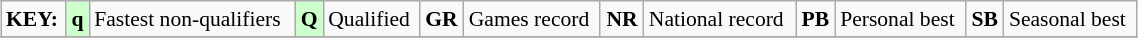<table class="wikitable" style="margin:0.5em auto; font-size:90%;position:relative;" width=60%>
<tr>
<td><strong>KEY:</strong></td>
<td bgcolor=ccffcc align=center><strong>q</strong></td>
<td>Fastest non-qualifiers</td>
<td bgcolor=ccffcc align=center><strong>Q</strong></td>
<td>Qualified</td>
<td align=center><strong>GR</strong></td>
<td>Games record</td>
<td align=center><strong>NR</strong></td>
<td>National record</td>
<td align=center><strong>PB</strong></td>
<td>Personal best</td>
<td align=center><strong>SB</strong></td>
<td>Seasonal best</td>
</tr>
<tr>
</tr>
</table>
